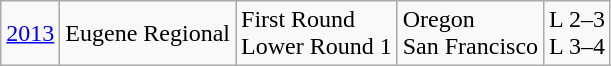<table class="wikitable">
<tr>
<td><a href='#'>2013</a></td>
<td>Eugene Regional</td>
<td>First Round<br>Lower Round 1</td>
<td>Oregon<br>San Francisco</td>
<td>L 2–3<br>L 3–4</td>
</tr>
</table>
